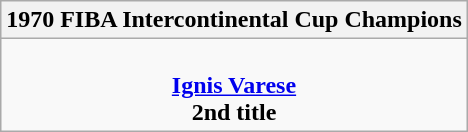<table class=wikitable style="text-align:center; margin:auto">
<tr>
<th>1970 FIBA Intercontinental Cup Champions</th>
</tr>
<tr>
<td><br><strong><a href='#'>Ignis Varese</a></strong><br><strong>2nd title</strong></td>
</tr>
</table>
